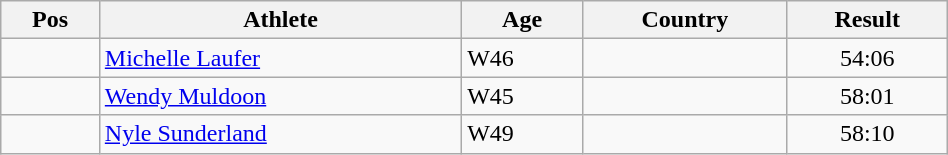<table class="wikitable"  style="text-align:center; width:50%;">
<tr>
<th>Pos</th>
<th>Athlete</th>
<th>Age</th>
<th>Country</th>
<th>Result</th>
</tr>
<tr>
<td align=center></td>
<td align=left><a href='#'>Michelle Laufer</a></td>
<td align=left>W46</td>
<td align=left></td>
<td>54:06</td>
</tr>
<tr>
<td align=center></td>
<td align=left><a href='#'>Wendy Muldoon</a></td>
<td align=left>W45</td>
<td align=left></td>
<td>58:01</td>
</tr>
<tr>
<td align=center></td>
<td align=left><a href='#'>Nyle Sunderland</a></td>
<td align=left>W49</td>
<td align=left></td>
<td>58:10</td>
</tr>
</table>
